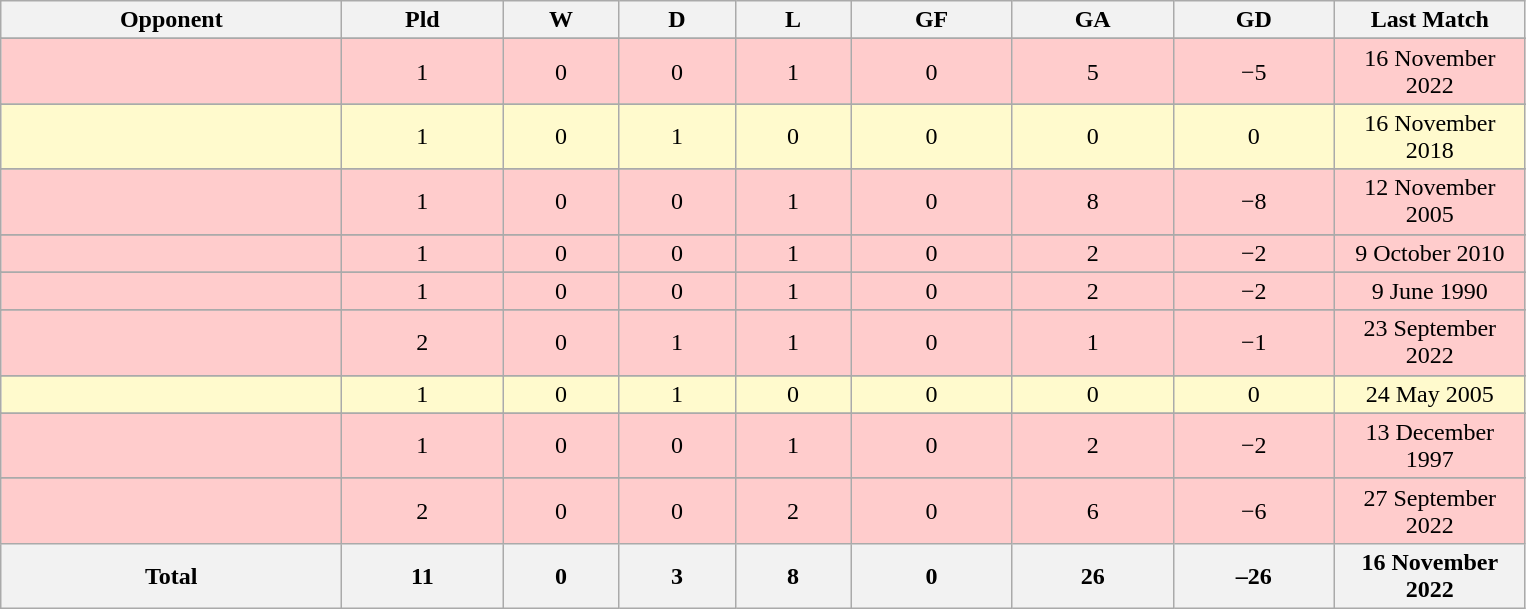<table class="wikitable sortable" style="text-align: center">
<tr>
<th width=220>Opponent<br></th>
<th width=100>Pld<br></th>
<th width=70>W<br></th>
<th width=70>D<br></th>
<th width=70>L<br></th>
<th width=100>GF<br></th>
<th width=100>GA<br></th>
<th width=100>GD<br></th>
<th width=120>Last Match<br></th>
</tr>
<tr>
</tr>
<tr bgcolor="#FFCCCC">
<td style="text-align:left;"></td>
<td>1</td>
<td>0</td>
<td>0</td>
<td>1</td>
<td>0</td>
<td>5</td>
<td>−5</td>
<td>16 November 2022</td>
</tr>
<tr>
</tr>
<tr bgcolor="#FFFACD">
<td style="text-align:left;"></td>
<td>1</td>
<td>0</td>
<td>1</td>
<td>0</td>
<td>0</td>
<td>0</td>
<td>0</td>
<td>16 November 2018</td>
</tr>
<tr>
</tr>
<tr bgcolor="#FFCCCC">
<td style="text-align:left;"></td>
<td>1</td>
<td>0</td>
<td>0</td>
<td>1</td>
<td>0</td>
<td>8</td>
<td>−8</td>
<td>12 November 2005</td>
</tr>
<tr>
</tr>
<tr bgcolor="#FFCCCC">
<td style="text-align:left;"></td>
<td>1</td>
<td>0</td>
<td>0</td>
<td>1</td>
<td>0</td>
<td>2</td>
<td>−2</td>
<td>9 October 2010</td>
</tr>
<tr>
</tr>
<tr bgcolor="#FFCCCC">
<td style="text-align:left;"></td>
<td>1</td>
<td>0</td>
<td>0</td>
<td>1</td>
<td>0</td>
<td>2</td>
<td>−2</td>
<td>9 June 1990</td>
</tr>
<tr>
</tr>
<tr bgcolor="#FFCCCC">
<td style="text-align:left;"></td>
<td>2</td>
<td>0</td>
<td>1</td>
<td>1</td>
<td>0</td>
<td>1</td>
<td>−1</td>
<td>23 September 2022</td>
</tr>
<tr>
</tr>
<tr bgcolor="#FFFACD">
<td style="text-align:left;"></td>
<td>1</td>
<td>0</td>
<td>1</td>
<td>0</td>
<td>0</td>
<td>0</td>
<td>0</td>
<td>24 May 2005</td>
</tr>
<tr>
</tr>
<tr bgcolor="#FFCCCC">
<td style="text-align:left;"></td>
<td>1</td>
<td>0</td>
<td>0</td>
<td>1</td>
<td>0</td>
<td>2</td>
<td>−2</td>
<td>13 December 1997</td>
</tr>
<tr>
</tr>
<tr bgcolor="#FFCCCC">
<td style="text-align:left;"></td>
<td>2</td>
<td>0</td>
<td>0</td>
<td>2</td>
<td>0</td>
<td>6</td>
<td>−6</td>
<td>27 September 2022</td>
</tr>
<tr class="sortbottom">
<th>Total</th>
<th>11</th>
<th>0</th>
<th>3</th>
<th>8</th>
<th>0</th>
<th>26</th>
<th>–26</th>
<th>16 November 2022</th>
</tr>
</table>
